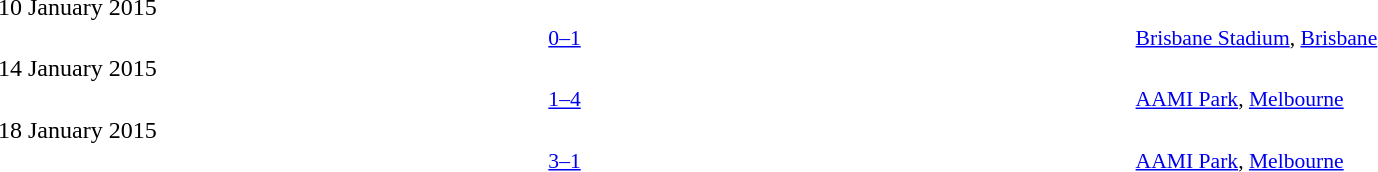<table style="width:100%" cellspacing="1">
<tr>
<th width=25%></th>
<th width=10%></th>
<th width=25%></th>
</tr>
<tr>
<td>10 January 2015</td>
</tr>
<tr style=font-size:90%>
<td align=right></td>
<td align=center><a href='#'>0–1</a></td>
<td></td>
<td><a href='#'>Brisbane Stadium</a>, <a href='#'>Brisbane</a></td>
</tr>
<tr>
<td>14 January 2015</td>
</tr>
<tr style=font-size:90%>
<td align=right></td>
<td align=center><a href='#'>1–4</a></td>
<td></td>
<td><a href='#'>AAMI Park</a>, <a href='#'>Melbourne</a></td>
</tr>
<tr>
<td>18 January 2015</td>
</tr>
<tr style=font-size:90%>
<td align=right></td>
<td align=center><a href='#'>3–1</a></td>
<td></td>
<td><a href='#'>AAMI Park</a>, <a href='#'>Melbourne</a></td>
</tr>
</table>
